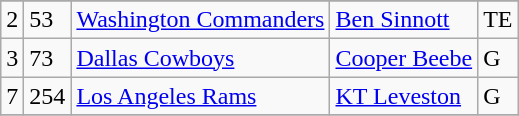<table class="wikitable sortable">
<tr>
</tr>
<tr>
<td>2</td>
<td>53</td>
<td><a href='#'>Washington Commanders</a></td>
<td><a href='#'>Ben Sinnott </a></td>
<td>TE</td>
</tr>
<tr>
<td>3</td>
<td>73</td>
<td><a href='#'>Dallas Cowboys</a></td>
<td><a href='#'>Cooper Beebe</a></td>
<td>G</td>
</tr>
<tr>
<td>7</td>
<td>254</td>
<td><a href='#'>Los Angeles Rams</a></td>
<td><a href='#'>KT Leveston</a></td>
<td>G</td>
</tr>
<tr>
</tr>
</table>
